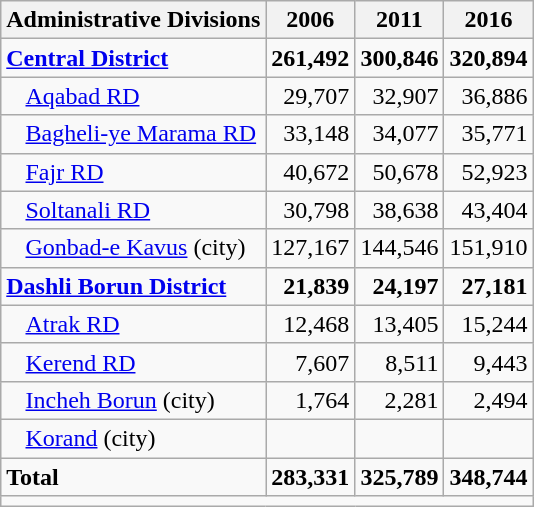<table class="wikitable">
<tr>
<th>Administrative Divisions</th>
<th>2006</th>
<th>2011</th>
<th>2016</th>
</tr>
<tr>
<td><strong><a href='#'>Central District</a></strong></td>
<td style="text-align: right;"><strong>261,492</strong></td>
<td style="text-align: right;"><strong>300,846</strong></td>
<td style="text-align: right;"><strong>320,894</strong></td>
</tr>
<tr>
<td style="padding-left: 1em;"><a href='#'>Aqabad RD</a></td>
<td style="text-align: right;">29,707</td>
<td style="text-align: right;">32,907</td>
<td style="text-align: right;">36,886</td>
</tr>
<tr>
<td style="padding-left: 1em;"><a href='#'>Bagheli-ye Marama RD</a></td>
<td style="text-align: right;">33,148</td>
<td style="text-align: right;">34,077</td>
<td style="text-align: right;">35,771</td>
</tr>
<tr>
<td style="padding-left: 1em;"><a href='#'>Fajr RD</a></td>
<td style="text-align: right;">40,672</td>
<td style="text-align: right;">50,678</td>
<td style="text-align: right;">52,923</td>
</tr>
<tr>
<td style="padding-left: 1em;"><a href='#'>Soltanali RD</a></td>
<td style="text-align: right;">30,798</td>
<td style="text-align: right;">38,638</td>
<td style="text-align: right;">43,404</td>
</tr>
<tr>
<td style="padding-left: 1em;"><a href='#'>Gonbad-e Kavus</a> (city)</td>
<td style="text-align: right;">127,167</td>
<td style="text-align: right;">144,546</td>
<td style="text-align: right;">151,910</td>
</tr>
<tr>
<td><strong><a href='#'>Dashli Borun District</a></strong></td>
<td style="text-align: right;"><strong>21,839</strong></td>
<td style="text-align: right;"><strong>24,197</strong></td>
<td style="text-align: right;"><strong>27,181</strong></td>
</tr>
<tr>
<td style="padding-left: 1em;"><a href='#'>Atrak RD</a></td>
<td style="text-align: right;">12,468</td>
<td style="text-align: right;">13,405</td>
<td style="text-align: right;">15,244</td>
</tr>
<tr>
<td style="padding-left: 1em;"><a href='#'>Kerend RD</a></td>
<td style="text-align: right;">7,607</td>
<td style="text-align: right;">8,511</td>
<td style="text-align: right;">9,443</td>
</tr>
<tr>
<td style="padding-left: 1em;"><a href='#'>Incheh Borun</a> (city)</td>
<td style="text-align: right;">1,764</td>
<td style="text-align: right;">2,281</td>
<td style="text-align: right;">2,494</td>
</tr>
<tr>
<td style="padding-left: 1em;"><a href='#'>Korand</a> (city)</td>
<td style="text-align: right;"></td>
<td style="text-align: right;"></td>
<td style="text-align: right;"></td>
</tr>
<tr>
<td><strong>Total</strong></td>
<td style="text-align: right;"><strong>283,331</strong></td>
<td style="text-align: right;"><strong>325,789</strong></td>
<td style="text-align: right;"><strong>348,744</strong></td>
</tr>
<tr>
<td colspan=4></td>
</tr>
</table>
